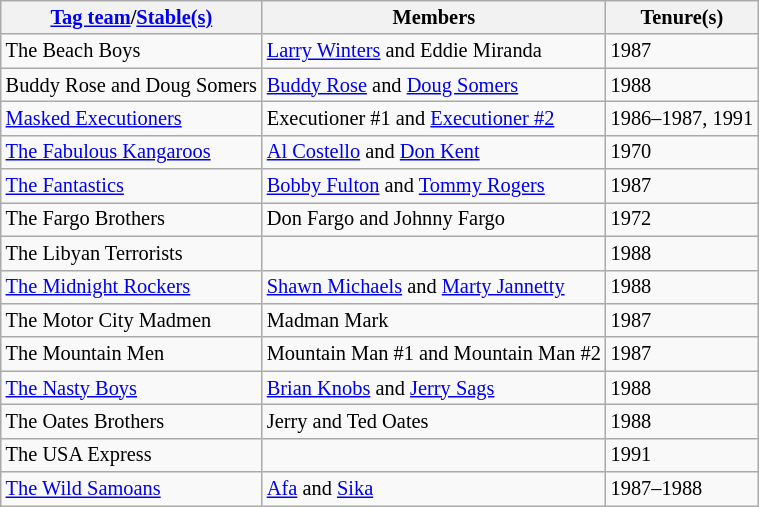<table style="font-size: 85%; text-align: left;" class="wikitable">
<tr>
<th><a href='#'>Tag team</a>/<a href='#'>Stable(s)</a></th>
<th>Members</th>
<th>Tenure(s)</th>
</tr>
<tr>
<td>The Beach Boys</td>
<td><a href='#'>Larry Winters</a> and Eddie Miranda</td>
<td>1987</td>
</tr>
<tr>
<td>Buddy Rose and Doug Somers</td>
<td><a href='#'>Buddy Rose</a> and <a href='#'>Doug Somers</a></td>
<td>1988</td>
</tr>
<tr>
<td><a href='#'>Masked Executioners</a></td>
<td>Executioner #1 and <a href='#'>Executioner #2</a></td>
<td>1986–1987, 1991</td>
</tr>
<tr>
<td><a href='#'>The Fabulous Kangaroos</a></td>
<td><a href='#'>Al Costello</a> and <a href='#'>Don Kent</a></td>
<td>1970</td>
</tr>
<tr>
<td><a href='#'>The Fantastics</a></td>
<td><a href='#'>Bobby Fulton</a> and <a href='#'>Tommy Rogers</a></td>
<td>1987</td>
</tr>
<tr>
<td>The Fargo Brothers</td>
<td>Don Fargo and Johnny Fargo</td>
<td>1972</td>
</tr>
<tr>
<td>The Libyan Terrorists</td>
<td></td>
<td>1988</td>
</tr>
<tr>
<td><a href='#'>The Midnight Rockers</a></td>
<td><a href='#'>Shawn Michaels</a> and <a href='#'>Marty Jannetty</a></td>
<td>1988</td>
</tr>
<tr>
<td>The Motor City Madmen</td>
<td>Madman Mark</td>
<td>1987</td>
</tr>
<tr>
<td>The Mountain Men</td>
<td>Mountain Man #1 and Mountain Man #2</td>
<td>1987</td>
</tr>
<tr>
<td><a href='#'>The Nasty Boys</a></td>
<td><a href='#'>Brian Knobs</a> and <a href='#'>Jerry Sags</a></td>
<td>1988</td>
</tr>
<tr>
<td>The Oates Brothers</td>
<td>Jerry and Ted Oates</td>
<td>1988</td>
</tr>
<tr>
<td>The USA Express</td>
<td></td>
<td>1991</td>
</tr>
<tr>
<td><a href='#'>The Wild Samoans</a></td>
<td><a href='#'>Afa</a> and <a href='#'>Sika</a></td>
<td>1987–1988</td>
</tr>
</table>
